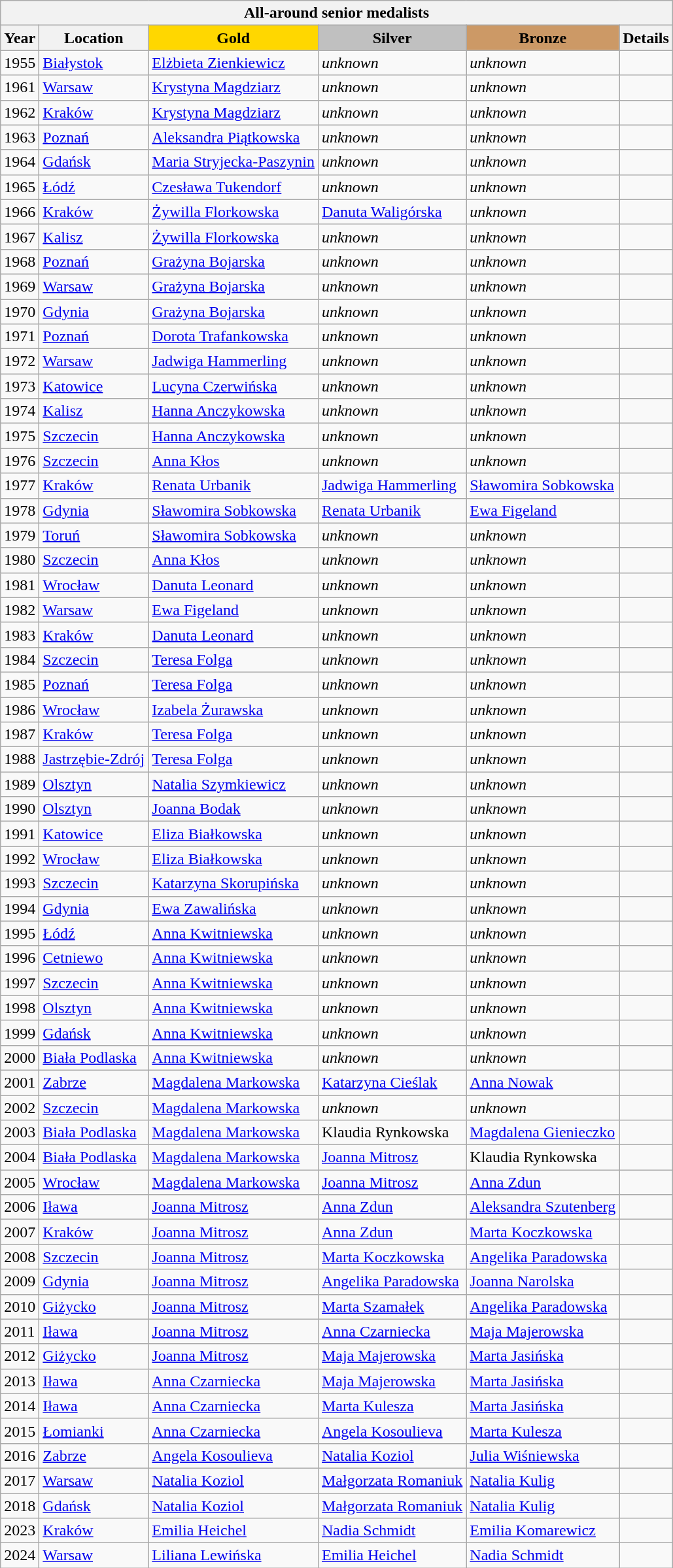<table class="wikitable">
<tr>
<th colspan=6 align=center><strong>All-around senior medalists</strong> </th>
</tr>
<tr>
<th>Year</th>
<th>Location</th>
<td align=center bgcolor=gold><strong>Gold</strong></td>
<td align=center bgcolor=silver><strong>Silver</strong></td>
<td align=center bgcolor=cc9966><strong>Bronze</strong></td>
<th>Details</th>
</tr>
<tr>
<td>1955</td>
<td><a href='#'>Białystok</a></td>
<td><a href='#'>Elżbieta Zienkiewicz</a></td>
<td><em>unknown</em></td>
<td><em>unknown</em></td>
<td></td>
</tr>
<tr>
<td>1961</td>
<td><a href='#'>Warsaw</a></td>
<td><a href='#'>Krystyna Magdziarz</a></td>
<td><em>unknown</em></td>
<td><em>unknown</em></td>
<td></td>
</tr>
<tr>
<td>1962</td>
<td><a href='#'>Kraków</a></td>
<td><a href='#'>Krystyna Magdziarz</a></td>
<td><em>unknown</em></td>
<td><em>unknown</em></td>
<td></td>
</tr>
<tr>
<td>1963</td>
<td><a href='#'>Poznań</a></td>
<td><a href='#'>Aleksandra Piątkowska</a></td>
<td><em>unknown</em></td>
<td><em>unknown</em></td>
<td></td>
</tr>
<tr>
<td>1964</td>
<td><a href='#'>Gdańsk</a></td>
<td><a href='#'>Maria Stryjecka-Paszynin</a></td>
<td><em>unknown</em></td>
<td><em>unknown</em></td>
<td></td>
</tr>
<tr>
<td>1965</td>
<td><a href='#'>Łódź</a></td>
<td><a href='#'>Czesława Tukendorf</a></td>
<td><em>unknown</em></td>
<td><em>unknown</em></td>
<td></td>
</tr>
<tr>
<td>1966</td>
<td><a href='#'>Kraków</a></td>
<td><a href='#'>Żywilla Florkowska</a></td>
<td><a href='#'>Danuta Waligórska</a></td>
<td><em>unknown</em></td>
<td></td>
</tr>
<tr>
<td>1967</td>
<td><a href='#'>Kalisz</a></td>
<td><a href='#'>Żywilla Florkowska</a></td>
<td><em>unknown</em></td>
<td><em>unknown</em></td>
<td></td>
</tr>
<tr>
<td>1968</td>
<td><a href='#'>Poznań</a></td>
<td><a href='#'>Grażyna Bojarska</a></td>
<td><em>unknown</em></td>
<td><em>unknown</em></td>
<td></td>
</tr>
<tr>
<td>1969</td>
<td><a href='#'>Warsaw</a></td>
<td><a href='#'>Grażyna Bojarska</a></td>
<td><em>unknown</em></td>
<td><em>unknown</em></td>
<td></td>
</tr>
<tr>
<td>1970</td>
<td><a href='#'>Gdynia</a></td>
<td><a href='#'>Grażyna Bojarska</a></td>
<td><em>unknown</em></td>
<td><em>unknown</em></td>
<td></td>
</tr>
<tr>
<td>1971</td>
<td><a href='#'>Poznań</a></td>
<td><a href='#'>Dorota Trafankowska</a></td>
<td><em>unknown</em></td>
<td><em>unknown</em></td>
<td></td>
</tr>
<tr>
<td>1972</td>
<td><a href='#'>Warsaw</a></td>
<td><a href='#'>Jadwiga Hammerling</a></td>
<td><em>unknown</em></td>
<td><em>unknown</em></td>
<td></td>
</tr>
<tr>
<td>1973</td>
<td><a href='#'>Katowice</a></td>
<td><a href='#'>Lucyna Czerwińska</a></td>
<td><em>unknown</em></td>
<td><em>unknown</em></td>
<td></td>
</tr>
<tr>
<td>1974</td>
<td><a href='#'>Kalisz</a></td>
<td><a href='#'>Hanna Anczykowska</a></td>
<td><em>unknown</em></td>
<td><em>unknown</em></td>
<td></td>
</tr>
<tr>
<td>1975</td>
<td><a href='#'>Szczecin</a></td>
<td><a href='#'>Hanna Anczykowska</a></td>
<td><em>unknown</em></td>
<td><em>unknown</em></td>
<td></td>
</tr>
<tr>
<td>1976</td>
<td><a href='#'>Szczecin</a></td>
<td><a href='#'>Anna Kłos</a></td>
<td><em>unknown</em></td>
<td><em>unknown</em></td>
<td></td>
</tr>
<tr>
<td>1977</td>
<td><a href='#'>Kraków</a></td>
<td><a href='#'>Renata Urbanik</a></td>
<td><a href='#'>Jadwiga Hammerling</a></td>
<td><a href='#'>Sławomira Sobkowska</a></td>
<td></td>
</tr>
<tr>
<td>1978</td>
<td><a href='#'>Gdynia</a></td>
<td><a href='#'>Sławomira Sobkowska</a></td>
<td><a href='#'>Renata Urbanik</a></td>
<td><a href='#'>Ewa Figeland</a></td>
<td></td>
</tr>
<tr>
<td>1979</td>
<td><a href='#'>Toruń</a></td>
<td><a href='#'>Sławomira Sobkowska</a></td>
<td><em>unknown</em></td>
<td><em>unknown</em></td>
<td></td>
</tr>
<tr>
<td>1980</td>
<td><a href='#'>Szczecin</a></td>
<td><a href='#'>Anna Kłos</a></td>
<td><em>unknown</em></td>
<td><em>unknown</em></td>
<td></td>
</tr>
<tr>
<td>1981</td>
<td><a href='#'>Wrocław</a></td>
<td><a href='#'>Danuta Leonard</a></td>
<td><em>unknown</em></td>
<td><em>unknown</em></td>
<td></td>
</tr>
<tr>
<td>1982</td>
<td><a href='#'>Warsaw</a></td>
<td><a href='#'>Ewa Figeland</a></td>
<td><em>unknown</em></td>
<td><em>unknown</em></td>
<td></td>
</tr>
<tr>
<td>1983</td>
<td><a href='#'>Kraków</a></td>
<td><a href='#'>Danuta Leonard</a></td>
<td><em>unknown</em></td>
<td><em>unknown</em></td>
<td></td>
</tr>
<tr>
<td>1984</td>
<td><a href='#'>Szczecin</a></td>
<td><a href='#'>Teresa Folga</a></td>
<td><em>unknown</em></td>
<td><em>unknown</em></td>
<td></td>
</tr>
<tr>
<td>1985</td>
<td><a href='#'>Poznań</a></td>
<td><a href='#'>Teresa Folga</a></td>
<td><em>unknown</em></td>
<td><em>unknown</em></td>
<td></td>
</tr>
<tr>
<td>1986</td>
<td><a href='#'>Wrocław</a></td>
<td><a href='#'>Izabela Żurawska</a></td>
<td><em>unknown</em></td>
<td><em>unknown</em></td>
<td></td>
</tr>
<tr>
<td>1987</td>
<td><a href='#'>Kraków</a></td>
<td><a href='#'>Teresa Folga</a></td>
<td><em>unknown</em></td>
<td><em>unknown</em></td>
<td></td>
</tr>
<tr>
<td>1988</td>
<td><a href='#'>Jastrzębie-Zdrój</a></td>
<td><a href='#'>Teresa Folga</a></td>
<td><em>unknown</em></td>
<td><em>unknown</em></td>
<td></td>
</tr>
<tr>
<td>1989</td>
<td><a href='#'>Olsztyn</a></td>
<td><a href='#'>Natalia Szymkiewicz</a></td>
<td><em>unknown</em></td>
<td><em>unknown</em></td>
<td></td>
</tr>
<tr>
<td>1990</td>
<td><a href='#'>Olsztyn</a></td>
<td><a href='#'>Joanna Bodak</a></td>
<td><em>unknown</em></td>
<td><em>unknown</em></td>
<td></td>
</tr>
<tr>
<td>1991</td>
<td><a href='#'>Katowice</a></td>
<td><a href='#'>Eliza Białkowska</a></td>
<td><em>unknown</em></td>
<td><em>unknown</em></td>
<td></td>
</tr>
<tr>
<td>1992</td>
<td><a href='#'>Wrocław</a></td>
<td><a href='#'>Eliza Białkowska</a></td>
<td><em>unknown</em></td>
<td><em>unknown</em></td>
<td></td>
</tr>
<tr>
<td>1993</td>
<td><a href='#'>Szczecin</a></td>
<td><a href='#'>Katarzyna Skorupińska</a></td>
<td><em>unknown</em></td>
<td><em>unknown</em></td>
<td></td>
</tr>
<tr>
<td>1994</td>
<td><a href='#'>Gdynia</a></td>
<td><a href='#'>Ewa Zawalińska</a></td>
<td><em>unknown</em></td>
<td><em>unknown</em></td>
<td></td>
</tr>
<tr>
<td>1995</td>
<td><a href='#'>Łódź</a></td>
<td><a href='#'>Anna Kwitniewska</a></td>
<td><em>unknown</em></td>
<td><em>unknown</em></td>
<td></td>
</tr>
<tr>
<td>1996</td>
<td><a href='#'>Cetniewo</a></td>
<td><a href='#'>Anna Kwitniewska</a></td>
<td><em>unknown</em></td>
<td><em>unknown</em></td>
<td></td>
</tr>
<tr>
<td>1997</td>
<td><a href='#'>Szczecin</a></td>
<td><a href='#'>Anna Kwitniewska</a></td>
<td><em>unknown</em></td>
<td><em>unknown</em></td>
<td></td>
</tr>
<tr>
<td>1998</td>
<td><a href='#'>Olsztyn</a></td>
<td><a href='#'>Anna Kwitniewska</a></td>
<td><em>unknown</em></td>
<td><em>unknown</em></td>
<td></td>
</tr>
<tr>
<td>1999</td>
<td><a href='#'>Gdańsk</a></td>
<td><a href='#'>Anna Kwitniewska</a></td>
<td><em>unknown</em></td>
<td><em>unknown</em></td>
<td></td>
</tr>
<tr>
<td>2000</td>
<td><a href='#'>Biała Podlaska</a></td>
<td><a href='#'>Anna Kwitniewska</a></td>
<td><em>unknown</em></td>
<td><em>unknown</em></td>
<td></td>
</tr>
<tr>
<td>2001</td>
<td><a href='#'>Zabrze</a></td>
<td><a href='#'>Magdalena Markowska</a></td>
<td><a href='#'>Katarzyna Cieślak</a></td>
<td><a href='#'>Anna Nowak</a></td>
<td></td>
</tr>
<tr>
<td>2002</td>
<td><a href='#'>Szczecin</a></td>
<td><a href='#'>Magdalena Markowska</a></td>
<td><em>unknown</em></td>
<td><em>unknown</em></td>
<td></td>
</tr>
<tr>
<td>2003</td>
<td><a href='#'>Biała Podlaska</a></td>
<td><a href='#'>Magdalena Markowska</a></td>
<td>Klaudia Rynkowska</td>
<td><a href='#'>Magdalena Gienieczko</a></td>
<td></td>
</tr>
<tr>
<td>2004</td>
<td><a href='#'>Biała Podlaska</a></td>
<td><a href='#'>Magdalena Markowska</a></td>
<td><a href='#'>Joanna Mitrosz</a></td>
<td>Klaudia Rynkowska</td>
<td></td>
</tr>
<tr>
<td>2005</td>
<td><a href='#'>Wrocław</a></td>
<td><a href='#'>Magdalena Markowska</a></td>
<td><a href='#'>Joanna Mitrosz</a></td>
<td><a href='#'>Anna Zdun</a></td>
<td></td>
</tr>
<tr>
<td>2006</td>
<td><a href='#'>Iława</a></td>
<td><a href='#'>Joanna Mitrosz</a></td>
<td><a href='#'>Anna Zdun</a></td>
<td><a href='#'>Aleksandra Szutenberg</a></td>
<td></td>
</tr>
<tr>
<td>2007</td>
<td><a href='#'>Kraków</a></td>
<td><a href='#'>Joanna Mitrosz</a></td>
<td><a href='#'>Anna Zdun</a></td>
<td><a href='#'>Marta Koczkowska</a></td>
<td></td>
</tr>
<tr>
<td>2008</td>
<td><a href='#'>Szczecin</a></td>
<td><a href='#'>Joanna Mitrosz</a></td>
<td><a href='#'>Marta Koczkowska</a></td>
<td><a href='#'>Angelika Paradowska</a></td>
<td></td>
</tr>
<tr>
<td>2009</td>
<td><a href='#'>Gdynia</a></td>
<td><a href='#'>Joanna Mitrosz</a></td>
<td><a href='#'>Angelika Paradowska</a></td>
<td><a href='#'>Joanna Narolska</a></td>
<td></td>
</tr>
<tr>
<td>2010</td>
<td><a href='#'>Giżycko</a></td>
<td><a href='#'>Joanna Mitrosz</a></td>
<td><a href='#'>Marta Szamałek</a></td>
<td><a href='#'>Angelika Paradowska</a></td>
<td></td>
</tr>
<tr>
<td>2011</td>
<td><a href='#'>Iława</a></td>
<td><a href='#'>Joanna Mitrosz</a></td>
<td><a href='#'>Anna Czarniecka</a></td>
<td><a href='#'>Maja Majerowska</a></td>
<td></td>
</tr>
<tr>
<td>2012</td>
<td><a href='#'>Giżycko</a></td>
<td><a href='#'>Joanna Mitrosz</a></td>
<td><a href='#'>Maja Majerowska</a></td>
<td><a href='#'>Marta Jasińska</a></td>
<td></td>
</tr>
<tr>
<td>2013</td>
<td><a href='#'>Iława</a></td>
<td><a href='#'>Anna Czarniecka</a></td>
<td><a href='#'>Maja Majerowska</a></td>
<td><a href='#'>Marta Jasińska</a></td>
<td></td>
</tr>
<tr>
<td>2014</td>
<td><a href='#'>Iława</a></td>
<td><a href='#'>Anna Czarniecka</a></td>
<td><a href='#'>Marta Kulesza</a></td>
<td><a href='#'>Marta Jasińska</a></td>
<td></td>
</tr>
<tr>
<td>2015</td>
<td><a href='#'>Łomianki</a></td>
<td><a href='#'>Anna Czarniecka</a></td>
<td><a href='#'>Angela Kosoulieva</a></td>
<td><a href='#'>Marta Kulesza</a></td>
<td></td>
</tr>
<tr>
<td>2016</td>
<td><a href='#'>Zabrze</a></td>
<td><a href='#'>Angela Kosoulieva</a></td>
<td><a href='#'>Natalia Koziol</a></td>
<td><a href='#'>Julia Wiśniewska</a></td>
<td></td>
</tr>
<tr>
<td>2017</td>
<td><a href='#'>Warsaw</a></td>
<td><a href='#'>Natalia Koziol</a></td>
<td><a href='#'>Małgorzata Romaniuk</a></td>
<td><a href='#'>Natalia Kulig</a></td>
<td></td>
</tr>
<tr>
<td>2018</td>
<td><a href='#'>Gdańsk</a></td>
<td><a href='#'>Natalia Koziol</a></td>
<td><a href='#'>Małgorzata Romaniuk</a></td>
<td><a href='#'>Natalia Kulig</a></td>
<td></td>
</tr>
<tr>
<td>2023</td>
<td><a href='#'>Kraków</a></td>
<td><a href='#'>Emilia Heichel</a></td>
<td><a href='#'>Nadia Schmidt</a></td>
<td><a href='#'>Emilia Komarewicz</a></td>
<td></td>
</tr>
<tr>
<td>2024</td>
<td><a href='#'>Warsaw</a></td>
<td><a href='#'>Liliana Lewińska</a></td>
<td><a href='#'>Emilia Heichel</a></td>
<td><a href='#'>Nadia Schmidt</a></td>
<td></td>
</tr>
</table>
